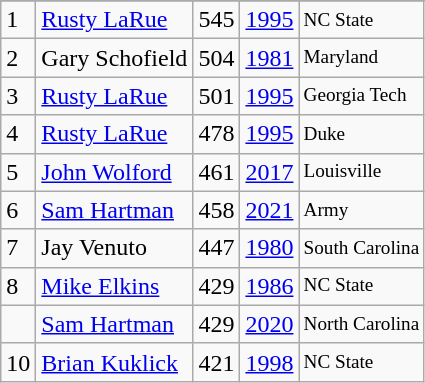<table class="wikitable">
<tr>
</tr>
<tr>
<td>1</td>
<td><a href='#'>Rusty LaRue</a></td>
<td>545</td>
<td><a href='#'>1995</a></td>
<td style="font-size:80%;">NC State</td>
</tr>
<tr>
<td>2</td>
<td>Gary Schofield</td>
<td>504</td>
<td><a href='#'>1981</a></td>
<td style="font-size:80%;">Maryland</td>
</tr>
<tr>
<td>3</td>
<td><a href='#'>Rusty LaRue</a></td>
<td>501</td>
<td><a href='#'>1995</a></td>
<td style="font-size:80%;">Georgia Tech</td>
</tr>
<tr>
<td>4</td>
<td><a href='#'>Rusty LaRue</a></td>
<td>478</td>
<td><a href='#'>1995</a></td>
<td style="font-size:80%;">Duke</td>
</tr>
<tr>
<td>5</td>
<td><a href='#'>John Wolford</a></td>
<td>461</td>
<td><a href='#'>2017</a></td>
<td style="font-size:80%;">Louisville</td>
</tr>
<tr>
<td>6</td>
<td><a href='#'>Sam Hartman</a></td>
<td>458</td>
<td><a href='#'>2021</a></td>
<td style="font-size:80%;">Army</td>
</tr>
<tr>
<td>7</td>
<td>Jay Venuto</td>
<td>447</td>
<td><a href='#'>1980</a></td>
<td style="font-size:80%;">South Carolina</td>
</tr>
<tr>
<td>8</td>
<td><a href='#'>Mike Elkins</a></td>
<td>429</td>
<td><a href='#'>1986</a></td>
<td style="font-size:80%;">NC State</td>
</tr>
<tr>
<td></td>
<td><a href='#'>Sam Hartman</a></td>
<td>429</td>
<td><a href='#'>2020</a></td>
<td style="font-size:80%;">North Carolina</td>
</tr>
<tr>
<td>10</td>
<td><a href='#'>Brian Kuklick</a></td>
<td>421</td>
<td><a href='#'>1998</a></td>
<td style="font-size:80%;">NC State</td>
</tr>
</table>
